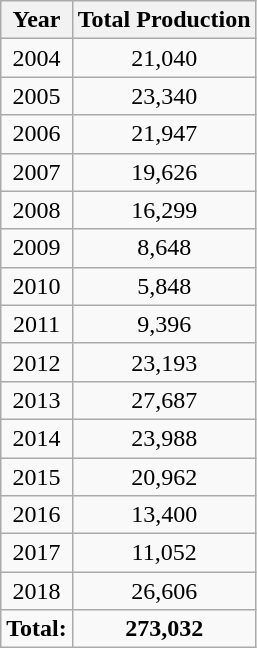<table class="wikitable sortable" style="text-align: center;">
<tr>
<th>Year</th>
<th>Total Production</th>
</tr>
<tr>
<td>2004</td>
<td>21,040</td>
</tr>
<tr>
<td>2005</td>
<td>23,340</td>
</tr>
<tr>
<td>2006</td>
<td>21,947</td>
</tr>
<tr>
<td>2007</td>
<td>19,626</td>
</tr>
<tr>
<td>2008</td>
<td>16,299</td>
</tr>
<tr>
<td>2009</td>
<td>8,648</td>
</tr>
<tr>
<td>2010</td>
<td>5,848</td>
</tr>
<tr>
<td>2011</td>
<td>9,396</td>
</tr>
<tr>
<td>2012</td>
<td>23,193</td>
</tr>
<tr>
<td>2013</td>
<td>27,687</td>
</tr>
<tr>
<td>2014</td>
<td>23,988</td>
</tr>
<tr>
<td>2015</td>
<td>20,962</td>
</tr>
<tr>
<td>2016</td>
<td>13,400</td>
</tr>
<tr>
<td>2017</td>
<td>11,052</td>
</tr>
<tr>
<td>2018</td>
<td>26,606</td>
</tr>
<tr>
<td><strong>Total:</strong></td>
<td><strong>273,032</strong></td>
</tr>
</table>
